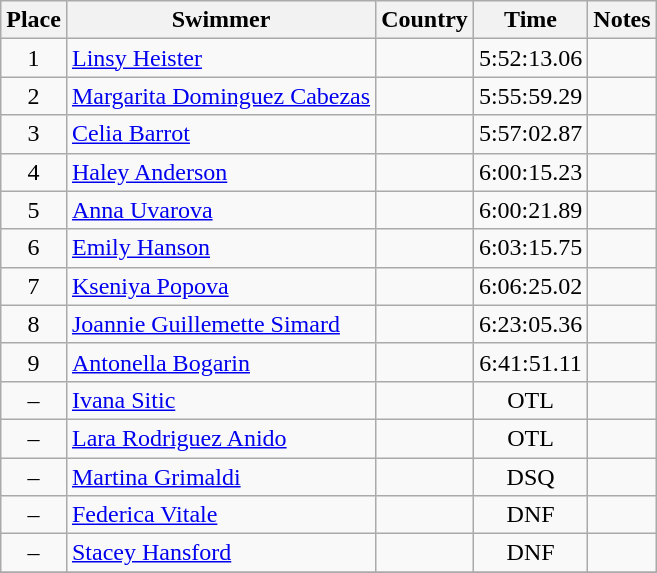<table class="wikitable" style="text-align:center">
<tr>
<th>Place</th>
<th>Swimmer</th>
<th>Country</th>
<th>Time</th>
<th>Notes</th>
</tr>
<tr>
<td>1</td>
<td align=left><a href='#'>Linsy Heister</a></td>
<td align=left></td>
<td>5:52:13.06</td>
<td></td>
</tr>
<tr>
<td>2</td>
<td align=left><a href='#'>Margarita Dominguez Cabezas</a></td>
<td align=left></td>
<td>5:55:59.29</td>
<td></td>
</tr>
<tr>
<td>3</td>
<td align=left><a href='#'>Celia Barrot</a></td>
<td align=left></td>
<td>5:57:02.87</td>
<td></td>
</tr>
<tr>
<td>4</td>
<td align=left><a href='#'>Haley Anderson</a></td>
<td align=left></td>
<td>6:00:15.23</td>
<td></td>
</tr>
<tr>
<td>5</td>
<td align=left><a href='#'>Anna Uvarova</a></td>
<td align=left></td>
<td>6:00:21.89</td>
<td></td>
</tr>
<tr>
<td>6</td>
<td align=left><a href='#'>Emily Hanson</a></td>
<td align=left></td>
<td>6:03:15.75</td>
<td></td>
</tr>
<tr>
<td>7</td>
<td align=left><a href='#'>Kseniya Popova</a></td>
<td align=left></td>
<td>6:06:25.02</td>
<td></td>
</tr>
<tr>
<td>8</td>
<td align=left><a href='#'>Joannie Guillemette Simard</a></td>
<td align=left></td>
<td>6:23:05.36</td>
<td></td>
</tr>
<tr>
<td>9</td>
<td align=left><a href='#'>Antonella Bogarin</a></td>
<td align=left></td>
<td>6:41:51.11</td>
<td></td>
</tr>
<tr>
<td>–</td>
<td align=left><a href='#'>Ivana Sitic</a></td>
<td align=left></td>
<td>OTL</td>
<td></td>
</tr>
<tr>
<td>–</td>
<td align=left><a href='#'>Lara Rodriguez Anido</a></td>
<td align=left></td>
<td>OTL</td>
<td></td>
</tr>
<tr>
<td>–</td>
<td align=left><a href='#'>Martina Grimaldi</a></td>
<td align=left></td>
<td>DSQ</td>
<td></td>
</tr>
<tr>
<td>–</td>
<td align=left><a href='#'>Federica Vitale</a></td>
<td align=left></td>
<td>DNF</td>
<td></td>
</tr>
<tr>
<td>–</td>
<td align=left><a href='#'>Stacey Hansford</a></td>
<td align=left></td>
<td>DNF</td>
<td></td>
</tr>
<tr>
</tr>
</table>
